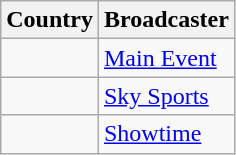<table class="wikitable">
<tr>
<th align=center>Country</th>
<th align=center>Broadcaster</th>
</tr>
<tr>
<td></td>
<td><a href='#'>Main Event</a></td>
</tr>
<tr>
<td></td>
<td><a href='#'>Sky Sports</a></td>
</tr>
<tr>
<td></td>
<td><a href='#'>Showtime</a></td>
</tr>
</table>
